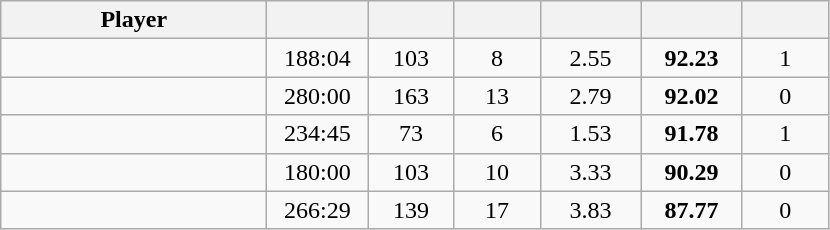<table class="wikitable sortable" style="text-align:center;">
<tr>
<th width="170px">Player</th>
<th width="60px"></th>
<th width="50px"></th>
<th width="50px"></th>
<th width="60px"></th>
<th width="60px"></th>
<th width="50px"></th>
</tr>
<tr>
<td align="left"> </td>
<td>188:04</td>
<td>103</td>
<td>8</td>
<td>2.55</td>
<td><strong>92.23</strong></td>
<td>1</td>
</tr>
<tr>
<td align="left"> </td>
<td>280:00</td>
<td>163</td>
<td>13</td>
<td>2.79</td>
<td><strong>92.02</strong></td>
<td>0</td>
</tr>
<tr>
<td align="left"> </td>
<td>234:45</td>
<td>73</td>
<td>6</td>
<td>1.53</td>
<td><strong>91.78</strong></td>
<td>1</td>
</tr>
<tr>
<td align="left"> </td>
<td>180:00</td>
<td>103</td>
<td>10</td>
<td>3.33</td>
<td><strong>90.29</strong></td>
<td>0</td>
</tr>
<tr>
<td align="left"> </td>
<td>266:29</td>
<td>139</td>
<td>17</td>
<td>3.83</td>
<td><strong>87.77</strong></td>
<td>0</td>
</tr>
</table>
